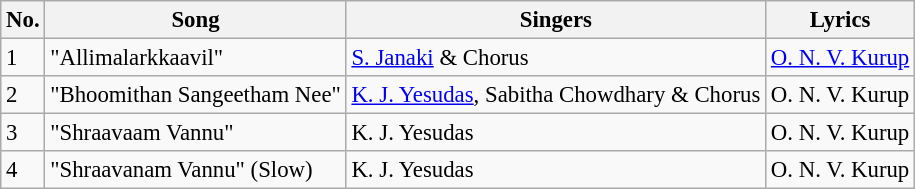<table class="wikitable" style="font-size:95%;">
<tr>
<th>No.</th>
<th>Song</th>
<th>Singers</th>
<th>Lyrics</th>
</tr>
<tr>
<td>1</td>
<td>"Allimalarkkaavil"</td>
<td><a href='#'>S. Janaki</a> & Chorus</td>
<td><a href='#'>O. N. V. Kurup</a></td>
</tr>
<tr>
<td>2</td>
<td>"Bhoomithan Sangeetham Nee"</td>
<td><a href='#'>K. J. Yesudas</a>, Sabitha Chowdhary & Chorus</td>
<td>O. N. V. Kurup</td>
</tr>
<tr>
<td>3</td>
<td>"Shraavaam Vannu"</td>
<td>K. J. Yesudas</td>
<td>O. N. V. Kurup</td>
</tr>
<tr>
<td>4</td>
<td>"Shraavanam Vannu" (Slow)</td>
<td>K. J. Yesudas</td>
<td>O. N. V. Kurup</td>
</tr>
</table>
